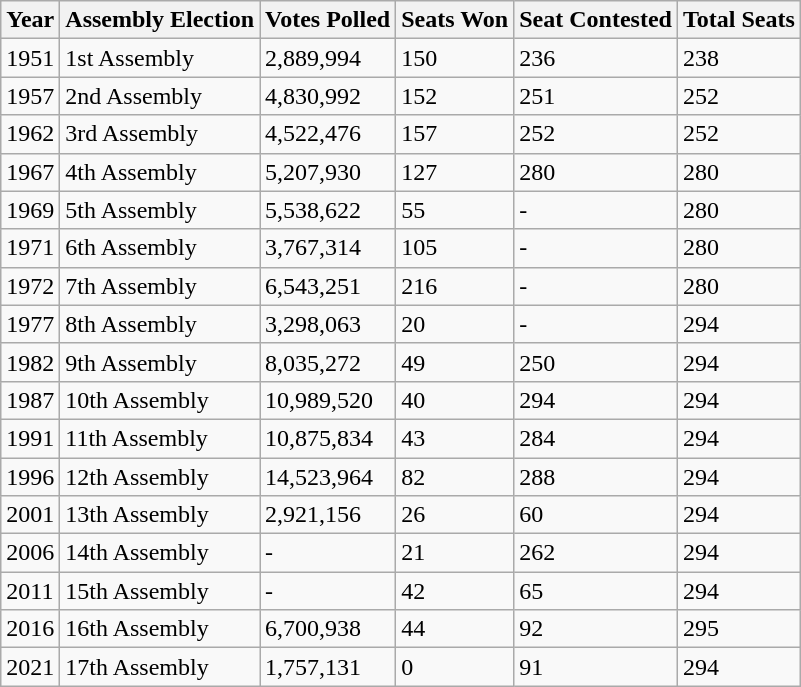<table class="wikitable">
<tr>
<th>Year</th>
<th>Assembly Election</th>
<th>Votes Polled</th>
<th>Seats Won</th>
<th>Seat Contested</th>
<th>Total Seats</th>
</tr>
<tr>
<td>1951</td>
<td>1st Assembly</td>
<td>2,889,994</td>
<td>150</td>
<td>236</td>
<td>238</td>
</tr>
<tr>
<td>1957</td>
<td>2nd Assembly</td>
<td>4,830,992</td>
<td>152</td>
<td>251</td>
<td>252</td>
</tr>
<tr>
<td>1962</td>
<td>3rd Assembly</td>
<td>4,522,476</td>
<td>157</td>
<td>252</td>
<td>252</td>
</tr>
<tr>
<td>1967</td>
<td>4th Assembly</td>
<td>5,207,930</td>
<td>127</td>
<td>280</td>
<td>280</td>
</tr>
<tr>
<td>1969</td>
<td>5th Assembly</td>
<td>5,538,622</td>
<td>55</td>
<td>-</td>
<td>280</td>
</tr>
<tr>
<td>1971</td>
<td>6th Assembly</td>
<td>3,767,314</td>
<td>105</td>
<td>-</td>
<td>280</td>
</tr>
<tr>
<td>1972</td>
<td>7th Assembly</td>
<td>6,543,251</td>
<td>216</td>
<td>-</td>
<td>280</td>
</tr>
<tr>
<td>1977</td>
<td>8th Assembly</td>
<td>3,298,063</td>
<td>20</td>
<td>-</td>
<td>294</td>
</tr>
<tr>
<td>1982</td>
<td>9th Assembly</td>
<td>8,035,272</td>
<td>49</td>
<td>250</td>
<td>294</td>
</tr>
<tr>
<td>1987</td>
<td>10th Assembly</td>
<td>10,989,520</td>
<td>40</td>
<td>294</td>
<td>294</td>
</tr>
<tr>
<td>1991</td>
<td>11th Assembly</td>
<td>10,875,834</td>
<td>43</td>
<td>284</td>
<td>294</td>
</tr>
<tr>
<td>1996</td>
<td>12th Assembly</td>
<td>14,523,964</td>
<td>82</td>
<td>288</td>
<td>294</td>
</tr>
<tr>
<td>2001</td>
<td>13th Assembly</td>
<td>2,921,156</td>
<td>26</td>
<td>60</td>
<td>294</td>
</tr>
<tr>
<td>2006</td>
<td>14th Assembly</td>
<td>-</td>
<td>21</td>
<td>262</td>
<td>294</td>
</tr>
<tr>
<td>2011</td>
<td>15th Assembly</td>
<td>-</td>
<td>42</td>
<td>65</td>
<td>294</td>
</tr>
<tr>
<td>2016</td>
<td>16th Assembly</td>
<td>6,700,938</td>
<td>44</td>
<td>92</td>
<td>295</td>
</tr>
<tr>
<td>2021</td>
<td>17th Assembly</td>
<td>1,757,131</td>
<td>0</td>
<td>91</td>
<td>294</td>
</tr>
</table>
